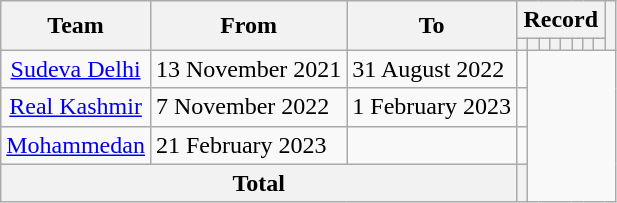<table class="wikitable" style="text-align:center">
<tr>
<th rowspan="2">Team</th>
<th rowspan="2">From</th>
<th rowspan="2">To</th>
<th colspan="8">Record</th>
<th rowspan="2"></th>
</tr>
<tr>
<th></th>
<th></th>
<th></th>
<th></th>
<th></th>
<th></th>
<th></th>
<th></th>
</tr>
<tr>
<td><a href='#'>Sudeva Delhi</a></td>
<td align=left>13 November 2021</td>
<td align=left>31 August 2022<br></td>
<td></td>
</tr>
<tr>
<td><a href='#'>Real Kashmir</a></td>
<td align=left>7 November 2022</td>
<td align=left>1 February 2023<br></td>
<td></td>
</tr>
<tr>
<td><a href='#'>Mohammedan</a></td>
<td align=left>21 February 2023</td>
<td align=left><br></td>
<td></td>
</tr>
<tr>
<th colspan="3"><strong>Total</strong><br></th>
<th></th>
</tr>
</table>
